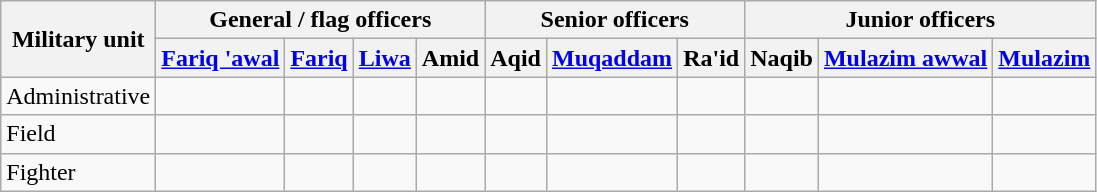<table class="wikitable">
<tr>
<th rowspan="2">Military unit</th>
<th colspan="4">General / flag officers</th>
<th colspan="3">Senior officers</th>
<th colspan="3">Junior officers</th>
</tr>
<tr>
<th><a href='#'>Fariq 'awal</a></th>
<th><a href='#'>Fariq</a></th>
<th><a href='#'>Liwa</a></th>
<th>Amid</th>
<th>Aqid</th>
<th><a href='#'>Muqaddam</a></th>
<th>Ra'id</th>
<th>Naqib</th>
<th><a href='#'>Mulazim awwal</a></th>
<th><a href='#'>Mulazim</a></th>
</tr>
<tr>
<td>Administrative</td>
<td></td>
<td></td>
<td></td>
<td></td>
<td></td>
<td></td>
<td></td>
<td></td>
<td></td>
<td></td>
</tr>
<tr>
<td>Field</td>
<td></td>
<td></td>
<td></td>
<td></td>
<td></td>
<td></td>
<td></td>
<td></td>
<td></td>
<td></td>
</tr>
<tr>
<td>Fighter</td>
<td></td>
<td></td>
<td></td>
<td></td>
<td></td>
<td></td>
<td></td>
<td></td>
<td></td>
<td></td>
</tr>
</table>
